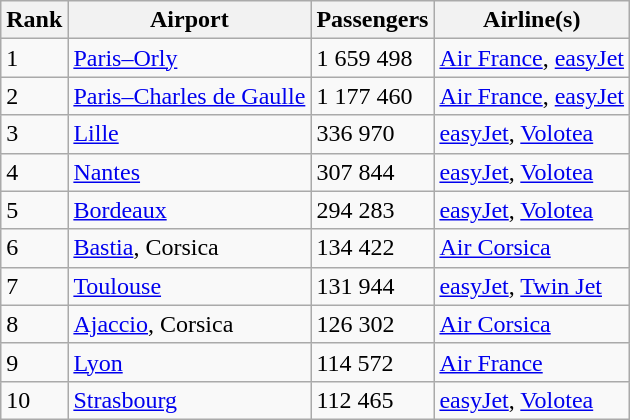<table class="wikitable" width=align=>
<tr>
<th>Rank</th>
<th>Airport</th>
<th>Passengers</th>
<th>Airline(s)</th>
</tr>
<tr>
<td>1</td>
<td><a href='#'>Paris–Orly</a></td>
<td>1 659 498</td>
<td><a href='#'>Air France</a>, <a href='#'>easyJet</a></td>
</tr>
<tr>
<td>2</td>
<td><a href='#'>Paris–Charles de Gaulle</a></td>
<td>1 177 460</td>
<td><a href='#'>Air France</a>, <a href='#'>easyJet</a></td>
</tr>
<tr>
<td>3</td>
<td><a href='#'>Lille</a></td>
<td>336 970</td>
<td><a href='#'>easyJet</a>, <a href='#'>Volotea</a></td>
</tr>
<tr>
<td>4</td>
<td><a href='#'>Nantes</a></td>
<td>307 844</td>
<td><a href='#'>easyJet</a>, <a href='#'>Volotea</a></td>
</tr>
<tr>
<td>5</td>
<td><a href='#'>Bordeaux</a></td>
<td>294 283</td>
<td><a href='#'>easyJet</a>, <a href='#'>Volotea</a></td>
</tr>
<tr>
<td>6</td>
<td><a href='#'>Bastia</a>, Corsica</td>
<td>134 422</td>
<td><a href='#'>Air Corsica</a></td>
</tr>
<tr>
<td>7</td>
<td><a href='#'>Toulouse</a></td>
<td>131 944</td>
<td><a href='#'>easyJet</a>, <a href='#'>Twin Jet</a></td>
</tr>
<tr>
<td>8</td>
<td><a href='#'>Ajaccio</a>, Corsica</td>
<td>126 302</td>
<td><a href='#'>Air Corsica</a></td>
</tr>
<tr>
<td>9</td>
<td><a href='#'>Lyon</a></td>
<td>114 572</td>
<td><a href='#'>Air France</a></td>
</tr>
<tr>
<td>10</td>
<td><a href='#'>Strasbourg</a></td>
<td>112 465</td>
<td><a href='#'>easyJet</a>, <a href='#'>Volotea</a></td>
</tr>
</table>
